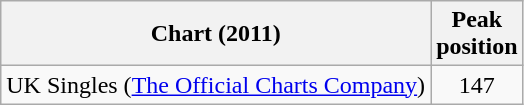<table class="wikitable sortable">
<tr>
<th>Chart (2011)</th>
<th>Peak<br>position</th>
</tr>
<tr>
<td>UK Singles (<a href='#'>The Official Charts Company</a>)</td>
<td style="text-align:center;">147</td>
</tr>
</table>
